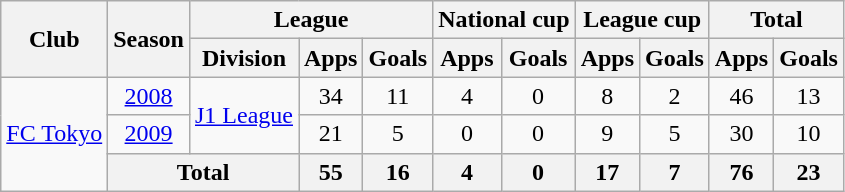<table class="wikitable" style="text-align:center">
<tr>
<th rowspan="2">Club</th>
<th rowspan="2">Season</th>
<th colspan="3">League</th>
<th colspan="2">National cup</th>
<th colspan="2">League cup</th>
<th colspan="2">Total</th>
</tr>
<tr>
<th>Division</th>
<th>Apps</th>
<th>Goals</th>
<th>Apps</th>
<th>Goals</th>
<th>Apps</th>
<th>Goals</th>
<th>Apps</th>
<th>Goals</th>
</tr>
<tr>
<td rowspan="3"><a href='#'>FC Tokyo</a></td>
<td><a href='#'>2008</a></td>
<td rowspan="2"><a href='#'>J1 League</a></td>
<td>34</td>
<td>11</td>
<td>4</td>
<td>0</td>
<td>8</td>
<td>2</td>
<td>46</td>
<td>13</td>
</tr>
<tr>
<td><a href='#'>2009</a></td>
<td>21</td>
<td>5</td>
<td>0</td>
<td>0</td>
<td>9</td>
<td>5</td>
<td>30</td>
<td>10</td>
</tr>
<tr>
<th colspan="2">Total</th>
<th>55</th>
<th>16</th>
<th>4</th>
<th>0</th>
<th>17</th>
<th>7</th>
<th>76</th>
<th>23</th>
</tr>
</table>
